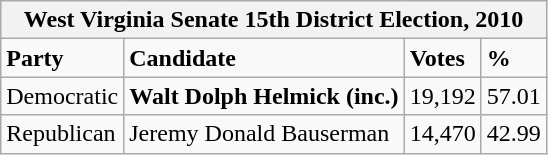<table class="wikitable">
<tr>
<th colspan="4">West Virginia Senate 15th District Election, 2010</th>
</tr>
<tr>
<td><strong>Party</strong></td>
<td><strong>Candidate</strong></td>
<td><strong>Votes</strong></td>
<td><strong>%</strong></td>
</tr>
<tr>
<td>Democratic</td>
<td><strong>Walt Dolph Helmick (inc.)</strong></td>
<td>19,192</td>
<td>57.01</td>
</tr>
<tr>
<td>Republican</td>
<td>Jeremy Donald Bauserman</td>
<td>14,470</td>
<td>42.99</td>
</tr>
</table>
